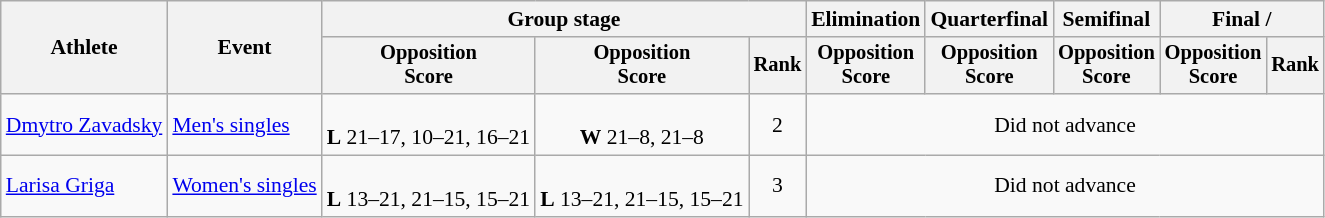<table class="wikitable" style="font-size:90%">
<tr>
<th rowspan=2>Athlete</th>
<th rowspan=2>Event</th>
<th colspan=3>Group stage</th>
<th>Elimination</th>
<th>Quarterfinal</th>
<th>Semifinal</th>
<th colspan=2>Final / </th>
</tr>
<tr style="font-size:95%">
<th>Opposition<br>Score</th>
<th>Opposition<br>Score</th>
<th>Rank</th>
<th>Opposition<br>Score</th>
<th>Opposition<br>Score</th>
<th>Opposition<br>Score</th>
<th>Opposition<br>Score</th>
<th>Rank</th>
</tr>
<tr align=center>
<td align=left><a href='#'>Dmytro Zavadsky</a></td>
<td align=left><a href='#'>Men's singles</a></td>
<td><br> <strong>L</strong> 21–17, 10–21, 16–21</td>
<td><br><strong>W</strong> 21–8, 21–8</td>
<td>2</td>
<td colspan=5>Did not advance</td>
</tr>
<tr align=center>
<td align=left><a href='#'>Larisa Griga</a></td>
<td align=left><a href='#'>Women's singles</a></td>
<td><br> <strong>L</strong> 13–21, 21–15, 15–21</td>
<td><br><strong>L</strong> 13–21, 21–15, 15–21</td>
<td>3</td>
<td colspan=5>Did not advance</td>
</tr>
</table>
